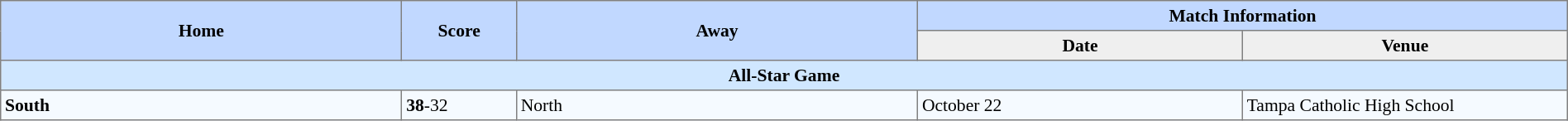<table border="1" cellpadding="3" cellspacing="0" style="border-collapse:collapse; font-size:90%; text-align:center; width:100%">
<tr style="background:#c1d8ff;">
<th rowspan="2" style="width:21%;">Home</th>
<th rowspan="2" style="width:6%;">Score</th>
<th rowspan="2" style="width:21%;">Away</th>
<th colspan=6>Match Information</th>
</tr>
<tr style="background:#efefef;">
<th width=17%>Date</th>
<th width=17%>Venue</th>
</tr>
<tr style="background:#d0e7ff;">
<td colspan=7><strong>All-Star Game</strong></td>
</tr>
<tr style="text-align:left; background:#f5faff;">
<td><strong>South</strong></td>
<td><strong>38</strong>-32</td>
<td>North</td>
<td>October 22</td>
<td>Tampa Catholic High School</td>
</tr>
</table>
